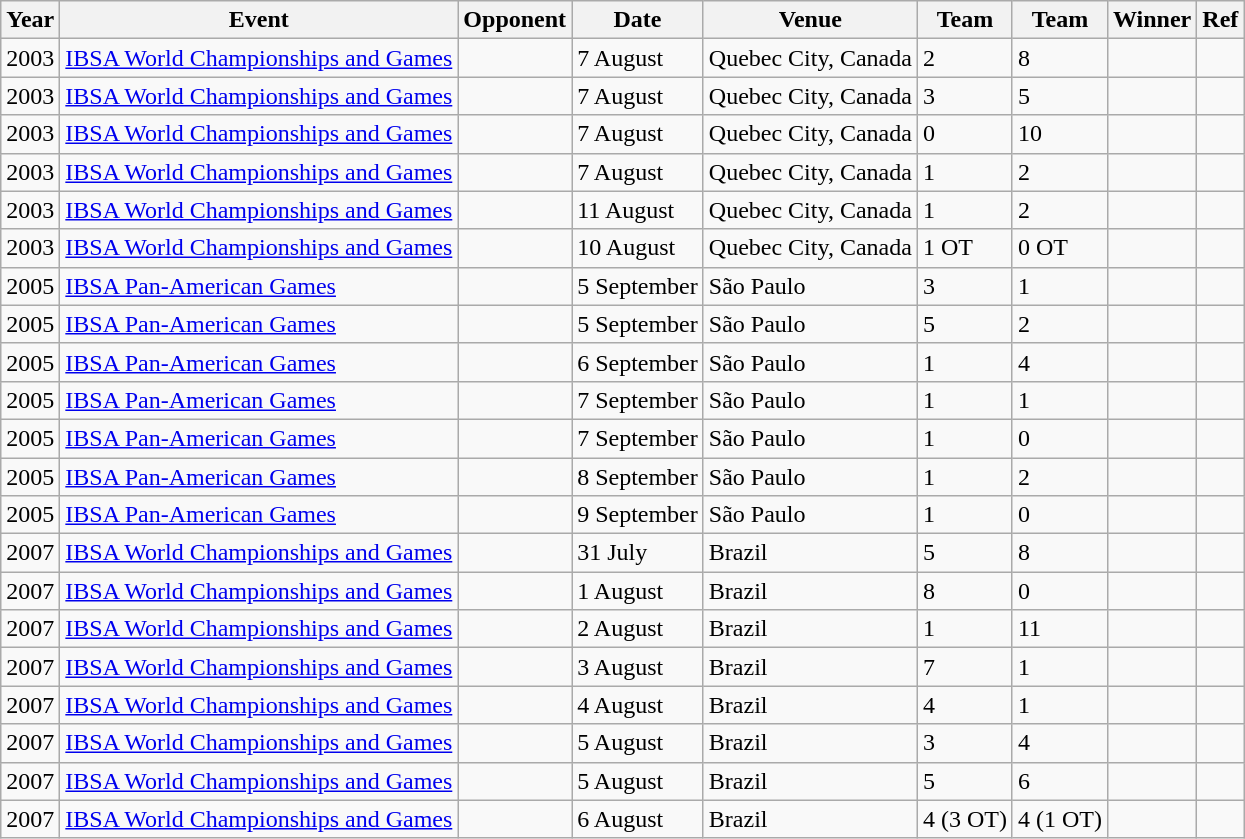<table class="wikitable">
<tr>
<th>Year</th>
<th>Event</th>
<th>Opponent</th>
<th>Date</th>
<th>Venue</th>
<th>Team</th>
<th>Team</th>
<th>Winner</th>
<th>Ref</th>
</tr>
<tr --->
<td>2003</td>
<td><a href='#'>IBSA World Championships and Games</a></td>
<td></td>
<td>7 August</td>
<td>Quebec City, Canada</td>
<td>2</td>
<td>8</td>
<td></td>
<td></td>
</tr>
<tr --->
<td>2003</td>
<td><a href='#'>IBSA World Championships and Games</a></td>
<td></td>
<td>7 August</td>
<td>Quebec City, Canada</td>
<td>3</td>
<td>5</td>
<td></td>
<td></td>
</tr>
<tr --->
<td>2003</td>
<td><a href='#'>IBSA World Championships and Games</a></td>
<td></td>
<td>7 August</td>
<td>Quebec City, Canada</td>
<td>0</td>
<td>10</td>
<td></td>
<td></td>
</tr>
<tr --->
<td>2003</td>
<td><a href='#'>IBSA World Championships and Games</a></td>
<td></td>
<td>7 August</td>
<td>Quebec City, Canada</td>
<td>1</td>
<td>2</td>
<td></td>
<td></td>
</tr>
<tr --->
<td>2003</td>
<td><a href='#'>IBSA World Championships and Games</a></td>
<td></td>
<td>11 August</td>
<td>Quebec City, Canada</td>
<td>1</td>
<td>2</td>
<td></td>
<td></td>
</tr>
<tr --->
<td>2003</td>
<td><a href='#'>IBSA World Championships and Games</a></td>
<td></td>
<td>10 August</td>
<td>Quebec City, Canada</td>
<td>1 OT</td>
<td>0 OT</td>
<td></td>
<td></td>
</tr>
<tr --->
<td>2005</td>
<td><a href='#'>IBSA Pan-American Games</a></td>
<td></td>
<td>5 September</td>
<td>São Paulo</td>
<td>3</td>
<td>1</td>
<td></td>
<td></td>
</tr>
<tr --->
<td>2005</td>
<td><a href='#'>IBSA Pan-American Games</a></td>
<td></td>
<td>5 September</td>
<td>São Paulo</td>
<td>5</td>
<td>2</td>
<td></td>
<td></td>
</tr>
<tr --->
<td>2005</td>
<td><a href='#'>IBSA Pan-American Games</a></td>
<td></td>
<td>6 September</td>
<td>São Paulo</td>
<td>1</td>
<td>4</td>
<td></td>
<td></td>
</tr>
<tr --->
<td>2005</td>
<td><a href='#'>IBSA Pan-American Games</a></td>
<td></td>
<td>7 September</td>
<td>São Paulo</td>
<td>1</td>
<td>1</td>
<td></td>
<td></td>
</tr>
<tr --->
<td>2005</td>
<td><a href='#'>IBSA Pan-American Games</a></td>
<td></td>
<td>7 September</td>
<td>São Paulo</td>
<td>1</td>
<td>0</td>
<td></td>
<td></td>
</tr>
<tr --->
<td>2005</td>
<td><a href='#'>IBSA Pan-American Games</a></td>
<td></td>
<td>8 September</td>
<td>São Paulo</td>
<td>1</td>
<td>2</td>
<td></td>
<td></td>
</tr>
<tr --->
<td>2005</td>
<td><a href='#'>IBSA Pan-American Games</a></td>
<td></td>
<td>9 September</td>
<td>São Paulo</td>
<td>1</td>
<td>0</td>
<td></td>
<td></td>
</tr>
<tr --->
<td>2007</td>
<td><a href='#'>IBSA World Championships and Games</a></td>
<td></td>
<td>31 July</td>
<td>Brazil</td>
<td>5</td>
<td>8</td>
<td></td>
<td></td>
</tr>
<tr --->
<td>2007</td>
<td><a href='#'>IBSA World Championships and Games</a></td>
<td></td>
<td>1 August</td>
<td>Brazil</td>
<td>8</td>
<td>0</td>
<td></td>
<td></td>
</tr>
<tr --->
<td>2007</td>
<td><a href='#'>IBSA World Championships and Games</a></td>
<td></td>
<td>2 August</td>
<td>Brazil</td>
<td>1</td>
<td>11</td>
<td></td>
<td></td>
</tr>
<tr --->
<td>2007</td>
<td><a href='#'>IBSA World Championships and Games</a></td>
<td></td>
<td>3 August</td>
<td>Brazil</td>
<td>7</td>
<td>1</td>
<td></td>
<td></td>
</tr>
<tr --->
<td>2007</td>
<td><a href='#'>IBSA World Championships and Games</a></td>
<td></td>
<td>4 August</td>
<td>Brazil</td>
<td>4</td>
<td>1</td>
<td></td>
<td></td>
</tr>
<tr --->
<td>2007</td>
<td><a href='#'>IBSA World Championships and Games</a></td>
<td></td>
<td>5 August</td>
<td>Brazil</td>
<td>3</td>
<td>4</td>
<td></td>
<td></td>
</tr>
<tr --->
<td>2007</td>
<td><a href='#'>IBSA World Championships and Games</a></td>
<td></td>
<td>5 August</td>
<td>Brazil</td>
<td>5</td>
<td>6</td>
<td></td>
<td></td>
</tr>
<tr --->
<td>2007</td>
<td><a href='#'>IBSA World Championships and Games</a></td>
<td></td>
<td>6 August</td>
<td>Brazil</td>
<td>4 (3 OT)</td>
<td>4 (1 OT)</td>
<td></td>
<td></td>
</tr>
</table>
